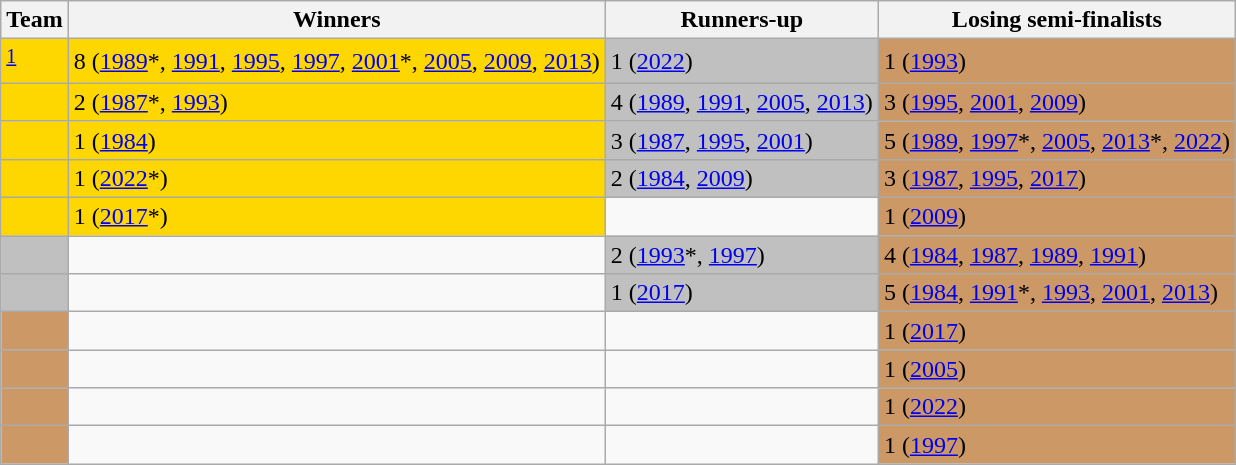<table class="wikitable sortable">
<tr>
<th>Team</th>
<th>Winners</th>
<th>Runners-up</th>
<th>Losing semi-finalists</th>
</tr>
<tr>
<td style="background:gold"><sup><a href='#'>1</a></sup></td>
<td style="background:gold">8 (<a href='#'>1989</a>*, <a href='#'>1991</a>, <a href='#'>1995</a>, <a href='#'>1997</a>, <a href='#'>2001</a>*, <a href='#'>2005</a>, <a href='#'>2009</a>, <a href='#'>2013</a>)</td>
<td style="background:silver">1 (<a href='#'>2022</a>)</td>
<td style="background:#CC9966">1 (<a href='#'>1993</a>)</td>
</tr>
<tr>
<td style="background:gold"></td>
<td style="background:gold">2 (<a href='#'>1987</a>*, <a href='#'>1993</a>)</td>
<td style="background:silver">4 (<a href='#'>1989</a>, <a href='#'>1991</a>, <a href='#'>2005</a>, <a href='#'>2013</a>)</td>
<td style="background:#CC9966">3 (<a href='#'>1995</a>, <a href='#'>2001</a>, <a href='#'>2009</a>)</td>
</tr>
<tr>
<td style="background:gold"></td>
<td style="background:gold">1 (<a href='#'>1984</a>)</td>
<td style="background:silver">3 (<a href='#'>1987</a>, <a href='#'>1995</a>, <a href='#'>2001</a>)</td>
<td style="background:#CC9966">5 (<a href='#'>1989</a>, <a href='#'>1997</a>*, <a href='#'>2005</a>, <a href='#'>2013</a>*, <a href='#'>2022</a>)</td>
</tr>
<tr>
<td style="background:gold"></td>
<td style="background:gold">1 (<a href='#'>2022</a>*)</td>
<td style="background:silver">2 (<a href='#'>1984</a>, <a href='#'>2009</a>)</td>
<td style="background:#CC9966">3 (<a href='#'>1987</a>, <a href='#'>1995</a>, <a href='#'>2017</a>)</td>
</tr>
<tr>
<td style="background:gold"></td>
<td style="background:gold">1 (<a href='#'>2017</a>*)</td>
<td></td>
<td style="background:#CC9966">1 (<a href='#'>2009</a>)</td>
</tr>
<tr>
<td style="background:silver"></td>
<td></td>
<td style="background:silver">2 (<a href='#'>1993</a>*, <a href='#'>1997</a>)</td>
<td style="background:#CC9966">4 (<a href='#'>1984</a>, <a href='#'>1987</a>, <a href='#'>1989</a>, <a href='#'>1991</a>)</td>
</tr>
<tr>
<td style="background:silver"></td>
<td></td>
<td style="background:silver">1 (<a href='#'>2017</a>)</td>
<td style="background:#CC9966">5 (<a href='#'>1984</a>, <a href='#'>1991</a>*, <a href='#'>1993</a>, <a href='#'>2001</a>, <a href='#'>2013</a>)</td>
</tr>
<tr>
<td style="background:#CC9966"></td>
<td></td>
<td></td>
<td style="background:#CC9966">1 (<a href='#'>2017</a>)</td>
</tr>
<tr>
<td style="background:#CC9966"></td>
<td></td>
<td></td>
<td style="background:#CC9966">1 (<a href='#'>2005</a>)</td>
</tr>
<tr>
<td style="background:#CC9966"></td>
<td></td>
<td></td>
<td style="background:#CC9966">1 (<a href='#'>2022</a>)</td>
</tr>
<tr>
<td style="background:#CC9966"></td>
<td></td>
<td></td>
<td style="background:#CC9966">1 (<a href='#'>1997</a>)</td>
</tr>
</table>
